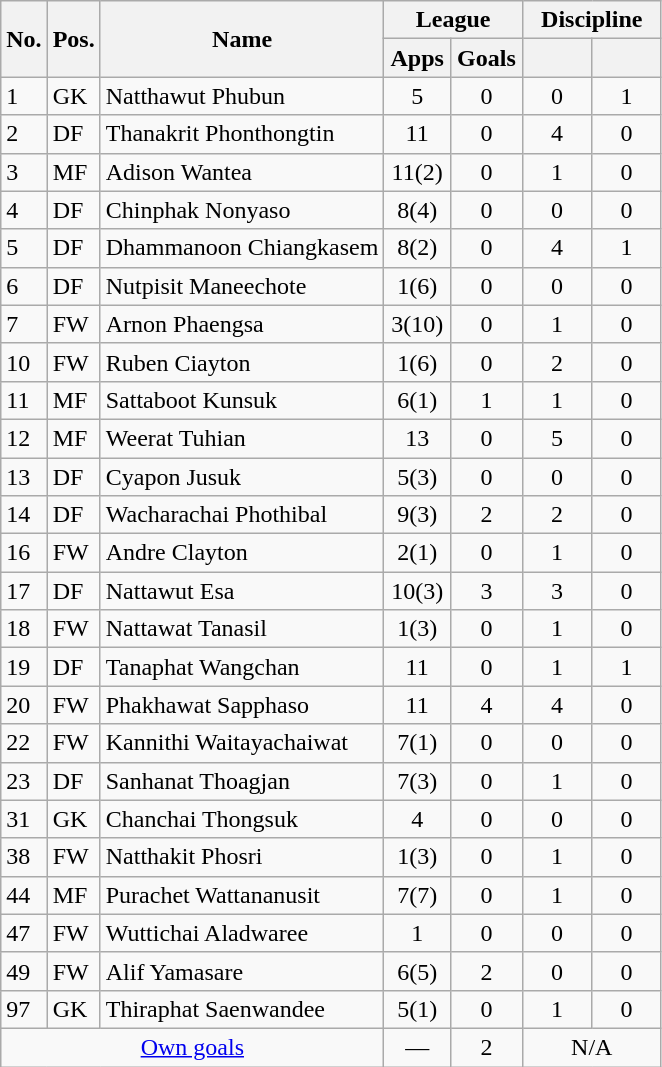<table class="wikitable sortable" style="text-align:center">
<tr>
<th rowspan="2">No.</th>
<th rowspan="2">Pos.</th>
<th rowspan="2">Name</th>
<th colspan="2" width="85">League</th>
<th colspan="2" width="85">Discipline</th>
</tr>
<tr>
<th>Apps</th>
<th>Goals</th>
<th></th>
<th></th>
</tr>
<tr>
<td align="left">1</td>
<td align="left">GK</td>
<td align="left">Natthawut Phubun</td>
<td>5</td>
<td>0</td>
<td>0</td>
<td>1</td>
</tr>
<tr>
<td align="left">2</td>
<td align="left">DF</td>
<td align="left">Thanakrit Phonthongtin</td>
<td>11</td>
<td>0</td>
<td>4</td>
<td>0</td>
</tr>
<tr>
<td align="left">3</td>
<td align="left">MF</td>
<td align="left">Adison Wantea</td>
<td>11(2)</td>
<td>0</td>
<td>1</td>
<td>0</td>
</tr>
<tr>
<td align="left">4</td>
<td align="left">DF</td>
<td align="left">Chinphak Nonyaso</td>
<td>8(4)</td>
<td>0</td>
<td>0</td>
<td>0</td>
</tr>
<tr>
<td align="left">5</td>
<td align="left">DF</td>
<td align="left">Dhammanoon Chiangkasem</td>
<td>8(2)</td>
<td>0</td>
<td>4</td>
<td>1</td>
</tr>
<tr>
<td align="left">6</td>
<td align="left">DF</td>
<td align="left">Nutpisit Maneechote</td>
<td>1(6)</td>
<td>0</td>
<td>0</td>
<td>0</td>
</tr>
<tr>
<td align="left">7</td>
<td align="left">FW</td>
<td align="left">Arnon Phaengsa</td>
<td>3(10)</td>
<td>0</td>
<td>1</td>
<td>0</td>
</tr>
<tr>
<td align="left">10</td>
<td align="left">FW</td>
<td align="left">Ruben Ciayton</td>
<td>1(6)</td>
<td>0</td>
<td>2</td>
<td>0</td>
</tr>
<tr>
<td align="left">11</td>
<td align="left">MF</td>
<td align="left">Sattaboot Kunsuk</td>
<td>6(1)</td>
<td>1</td>
<td>1</td>
<td>0</td>
</tr>
<tr>
<td align="left">12</td>
<td align="left">MF</td>
<td align="left">Weerat Tuhian</td>
<td>13</td>
<td>0</td>
<td>5</td>
<td>0</td>
</tr>
<tr>
<td align="left">13</td>
<td align="left">DF</td>
<td align="left">Cyapon Jusuk</td>
<td>5(3)</td>
<td>0</td>
<td>0</td>
<td>0</td>
</tr>
<tr>
<td align="left">14</td>
<td align="left">DF</td>
<td align="left">Wacharachai Phothibal</td>
<td>9(3)</td>
<td>2</td>
<td>2</td>
<td>0</td>
</tr>
<tr>
<td align="left">16</td>
<td align="left">FW</td>
<td align="left">Andre Clayton</td>
<td>2(1)</td>
<td>0</td>
<td>1</td>
<td>0</td>
</tr>
<tr>
<td align="left">17</td>
<td align="left">DF</td>
<td align="left">Nattawut Esa</td>
<td>10(3)</td>
<td>3</td>
<td>3</td>
<td>0</td>
</tr>
<tr>
<td align="left">18</td>
<td align="left">FW</td>
<td align="left">Nattawat Tanasil</td>
<td>1(3)</td>
<td>0</td>
<td>1</td>
<td>0</td>
</tr>
<tr>
<td align="left">19</td>
<td align="left">DF</td>
<td align="left">Tanaphat Wangchan</td>
<td>11</td>
<td>0</td>
<td>1</td>
<td>1</td>
</tr>
<tr>
<td align="left">20</td>
<td align="left">FW</td>
<td align="left">Phakhawat Sapphaso</td>
<td>11</td>
<td>4</td>
<td>4</td>
<td>0</td>
</tr>
<tr>
<td align="left">22</td>
<td align="left">FW</td>
<td align="left">Kannithi Waitayachaiwat</td>
<td>7(1)</td>
<td>0</td>
<td>0</td>
<td>0</td>
</tr>
<tr>
<td align="left">23</td>
<td align="left">DF</td>
<td align="left">Sanhanat Thoagjan</td>
<td>7(3)</td>
<td>0</td>
<td>1</td>
<td>0</td>
</tr>
<tr>
<td align="left">31</td>
<td align="left">GK</td>
<td align="left">Chanchai Thongsuk</td>
<td>4</td>
<td>0</td>
<td>0</td>
<td>0</td>
</tr>
<tr>
<td align="left">38</td>
<td align="left">FW</td>
<td align="left">Natthakit Phosri</td>
<td>1(3)</td>
<td>0</td>
<td>1</td>
<td>0</td>
</tr>
<tr>
<td align="left">44</td>
<td align="left">MF</td>
<td align="left">Purachet Wattananusit</td>
<td>7(7)</td>
<td>0</td>
<td>1</td>
<td>0</td>
</tr>
<tr>
<td align="left">47</td>
<td align="left">FW</td>
<td align="left">Wuttichai Aladwaree</td>
<td>1</td>
<td>0</td>
<td>0</td>
<td>0</td>
</tr>
<tr>
<td align="left">49</td>
<td align="left">FW</td>
<td align="left">Alif Yamasare</td>
<td>6(5)</td>
<td>2</td>
<td>0</td>
<td>0</td>
</tr>
<tr>
<td align="left">97</td>
<td align="left">GK</td>
<td align="left">Thiraphat Saenwandee</td>
<td>5(1)</td>
<td>0</td>
<td>1</td>
<td>0</td>
</tr>
<tr>
<td colspan="3" align="center"><a href='#'>Own goals</a></td>
<td>—</td>
<td>2</td>
<td colspan=2>N/A</td>
</tr>
</table>
